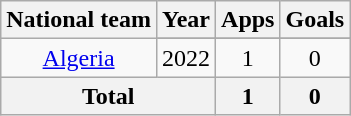<table class="wikitable" style="text-align:center">
<tr>
<th>National team</th>
<th>Year</th>
<th>Apps</th>
<th>Goals</th>
</tr>
<tr>
<td rowspan=2><a href='#'>Algeria</a></td>
</tr>
<tr>
<td>2022</td>
<td>1</td>
<td>0</td>
</tr>
<tr>
<th colspan="2">Total</th>
<th>1</th>
<th>0</th>
</tr>
</table>
